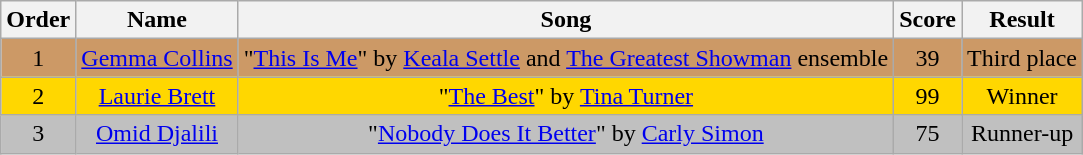<table class="wikitable" style="text-align:center;">
<tr style="text-align:Center; background:#cc;">
<th>Order</th>
<th>Name</th>
<th>Song</th>
<th>Score</th>
<th>Result</th>
</tr>
<tr style="background:#c96">
<td>1</td>
<td><a href='#'>Gemma Collins</a></td>
<td>"<a href='#'>This Is Me</a>" by <a href='#'>Keala Settle</a> and <a href='#'>The Greatest Showman</a> ensemble</td>
<td>39</td>
<td>Third place</td>
</tr>
<tr style="background:gold">
<td>2</td>
<td><a href='#'>Laurie Brett</a></td>
<td>"<a href='#'>The Best</a>" by <a href='#'>Tina Turner</a></td>
<td>99</td>
<td>Winner</td>
</tr>
<tr style="background:silver">
<td>3</td>
<td><a href='#'>Omid Djalili</a></td>
<td>"<a href='#'>Nobody Does It Better</a>" by <a href='#'>Carly Simon</a></td>
<td>75</td>
<td>Runner-up</td>
</tr>
</table>
